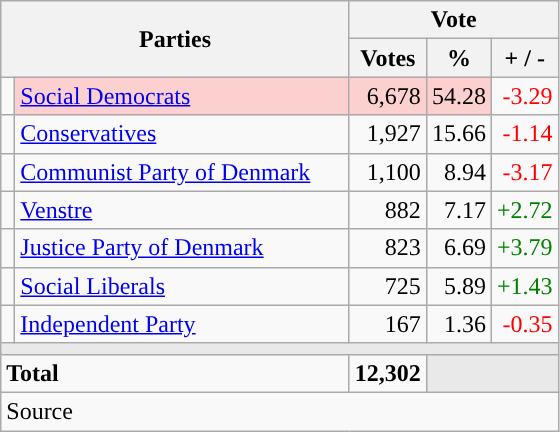<table class="wikitable" style="text-align:right;">
<tr>
<th style="text-align:centre;" rowspan="2" colspan="2" width="225">Parties</th>
<th colspan="3">Vote</th>
</tr>
<tr>
<th width="15">Votes</th>
<th width="15">%</th>
<th width="15">+ / -</th>
</tr>
<tr>
<td width="2" style="color:inherit;background:"></td>
<td bgcolor=#fbd0ce  align="left"><a href='#'>Social Democrats</a></td>
<td bgcolor=#fbd0ce>6,678</td>
<td bgcolor=#fbd0ce>54.28</td>
<td style=color:red;>-3.29</td>
</tr>
<tr>
<td width="2" style="color:inherit;background:"></td>
<td align="left"><a href='#'>Conservatives</a></td>
<td>1,927</td>
<td>15.66</td>
<td style=color:red;>-1.14</td>
</tr>
<tr>
<td width="2" style="color:inherit;background:"></td>
<td align="left"><a href='#'>Communist Party of Denmark</a></td>
<td>1,100</td>
<td>8.94</td>
<td style=color:red;>-3.17</td>
</tr>
<tr>
<td width="2" style="color:inherit;background:"></td>
<td align="left"><a href='#'>Venstre</a></td>
<td>882</td>
<td>7.17</td>
<td style=color:green;>+2.72</td>
</tr>
<tr>
<td width="2" style="color:inherit;background:"></td>
<td align="left"><a href='#'>Justice Party of Denmark</a></td>
<td>823</td>
<td>6.69</td>
<td style=color:green;>+3.79</td>
</tr>
<tr>
<td width="2" style="color:inherit;background:"></td>
<td align="left"><a href='#'>Social Liberals</a></td>
<td>725</td>
<td>5.89</td>
<td style=color:green;>+1.43</td>
</tr>
<tr>
<td width="2" style="color:inherit;background:"></td>
<td align="left"><a href='#'>Independent Party</a></td>
<td>167</td>
<td>1.36</td>
<td style=color:red;>-0.35</td>
</tr>
<tr>
<td colspan="7" bgcolor="#E9E9E9"></td>
</tr>
<tr>
<td align="left" colspan="2"><strong>Total</strong></td>
<td><strong>12,302</strong></td>
<td bgcolor="#E9E9E9" colspan="2"></td>
</tr>
<tr>
<td align="left" colspan="6">Source</td>
</tr>
</table>
